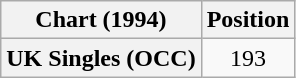<table class="wikitable plainrowheaders" style="text-align:center">
<tr>
<th scope="col">Chart (1994)</th>
<th scope="col">Position</th>
</tr>
<tr>
<th scope="row">UK Singles (OCC)</th>
<td>193</td>
</tr>
</table>
